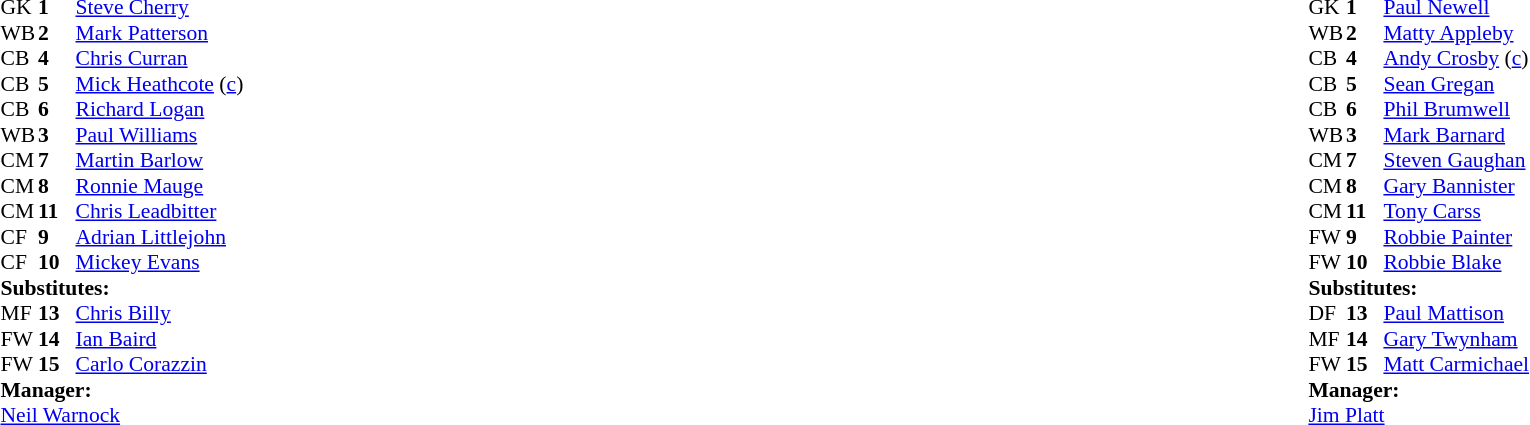<table width="100%">
<tr>
<td valign="top" width="50%"><br><table style="font-size: 90%" cellspacing="0" cellpadding="0">
<tr>
<td colspan="4"></td>
</tr>
<tr>
<th width="25"></th>
<th width="25"></th>
</tr>
<tr>
<td>GK</td>
<td><strong>1</strong></td>
<td><a href='#'>Steve Cherry</a></td>
</tr>
<tr>
<td>WB</td>
<td><strong>2</strong></td>
<td><a href='#'>Mark Patterson</a></td>
</tr>
<tr>
<td>CB</td>
<td><strong>4</strong></td>
<td><a href='#'>Chris Curran</a></td>
</tr>
<tr>
<td>CB</td>
<td><strong>5</strong></td>
<td><a href='#'>Mick Heathcote</a> (<a href='#'>c</a>)</td>
</tr>
<tr>
<td>CB</td>
<td><strong>6</strong></td>
<td><a href='#'>Richard Logan</a></td>
</tr>
<tr>
<td>WB</td>
<td><strong>3</strong></td>
<td><a href='#'>Paul Williams</a></td>
</tr>
<tr>
<td>CM</td>
<td><strong>7</strong></td>
<td><a href='#'>Martin Barlow</a></td>
</tr>
<tr>
<td>CM</td>
<td><strong>8</strong></td>
<td><a href='#'>Ronnie Mauge</a></td>
<td></td>
<td></td>
</tr>
<tr>
<td>CM</td>
<td><strong>11</strong></td>
<td><a href='#'>Chris Leadbitter</a></td>
</tr>
<tr>
<td>CF</td>
<td><strong>9</strong></td>
<td><a href='#'>Adrian Littlejohn</a></td>
</tr>
<tr>
<td>CF</td>
<td><strong>10</strong></td>
<td><a href='#'>Mickey Evans</a></td>
</tr>
<tr>
<td colspan=3><strong>Substitutes:</strong></td>
</tr>
<tr>
<td>MF</td>
<td><strong>13</strong></td>
<td><a href='#'>Chris Billy</a></td>
</tr>
<tr>
<td>FW</td>
<td><strong>14</strong></td>
<td><a href='#'>Ian Baird</a></td>
</tr>
<tr>
<td>FW</td>
<td><strong>15</strong></td>
<td><a href='#'>Carlo Corazzin</a></td>
</tr>
<tr>
<td colspan=4><strong>Manager:</strong></td>
</tr>
<tr>
<td colspan=4><a href='#'>Neil Warnock</a></td>
</tr>
</table>
</td>
<td valign="top"></td>
<td valign="top" width="50%"><br><table style="font-size: 90%" cellspacing="0" cellpadding="0" align="center">
<tr>
<td colspan="4"></td>
</tr>
<tr>
<th width="25"></th>
<th width="25"></th>
</tr>
<tr>
<td>GK</td>
<td><strong>1</strong></td>
<td><a href='#'>Paul Newell</a></td>
</tr>
<tr>
<td>WB</td>
<td><strong>2</strong></td>
<td><a href='#'>Matty Appleby</a></td>
<td></td>
<td></td>
</tr>
<tr>
<td>CB</td>
<td><strong>4</strong></td>
<td><a href='#'>Andy Crosby</a> (<a href='#'>c</a>)</td>
</tr>
<tr>
<td>CB</td>
<td><strong>5</strong></td>
<td><a href='#'>Sean Gregan</a></td>
</tr>
<tr>
<td>CB</td>
<td><strong>6</strong></td>
<td><a href='#'>Phil Brumwell</a></td>
</tr>
<tr>
<td>WB</td>
<td><strong>3</strong></td>
<td><a href='#'>Mark Barnard</a></td>
</tr>
<tr>
<td>CM</td>
<td><strong>7</strong></td>
<td><a href='#'>Steven Gaughan</a></td>
<td></td>
<td></td>
</tr>
<tr>
<td>CM</td>
<td><strong>8</strong></td>
<td><a href='#'>Gary Bannister</a></td>
</tr>
<tr>
<td>CM</td>
<td><strong>11</strong></td>
<td><a href='#'>Tony Carss</a></td>
</tr>
<tr>
<td>FW</td>
<td><strong>9</strong></td>
<td><a href='#'>Robbie Painter</a></td>
</tr>
<tr>
<td>FW</td>
<td><strong>10</strong></td>
<td><a href='#'>Robbie Blake</a></td>
</tr>
<tr>
<td colspan=4><strong>Substitutes:</strong></td>
</tr>
<tr>
<td>DF</td>
<td><strong>13</strong></td>
<td><a href='#'>Paul Mattison</a></td>
</tr>
<tr>
<td>MF</td>
<td><strong>14</strong></td>
<td><a href='#'>Gary Twynham</a></td>
</tr>
<tr>
<td>FW</td>
<td><strong>15</strong></td>
<td><a href='#'>Matt Carmichael</a></td>
<td></td>
<td></td>
</tr>
<tr>
<td colspan=4><strong>Manager:</strong></td>
</tr>
<tr>
<td colspan="4"><a href='#'>Jim Platt</a></td>
</tr>
</table>
</td>
</tr>
</table>
